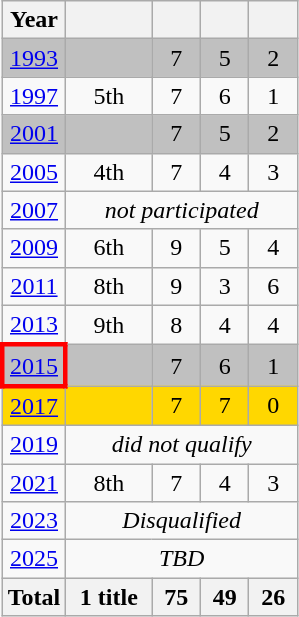<table class="wikitable" style="text-align: center;">
<tr>
<th>Year</th>
<th width="50"></th>
<th width=25></th>
<th width=25></th>
<th width=25></th>
</tr>
<tr bgcolor=silver>
<td> <a href='#'>1993</a></td>
<td></td>
<td>7</td>
<td>5</td>
<td>2</td>
</tr>
<tr>
<td> <a href='#'>1997</a></td>
<td>5th</td>
<td>7</td>
<td>6</td>
<td>1</td>
</tr>
<tr bgcolor=silver>
<td> <a href='#'>2001</a></td>
<td></td>
<td>7</td>
<td>5</td>
<td>2</td>
</tr>
<tr>
<td> <a href='#'>2005</a></td>
<td>4th</td>
<td>7</td>
<td>4</td>
<td>3</td>
</tr>
<tr>
<td> <a href='#'>2007</a></td>
<td colspan=4><em>not participated</em></td>
</tr>
<tr>
<td> <a href='#'>2009</a></td>
<td>6th</td>
<td>9</td>
<td>5</td>
<td>4</td>
</tr>
<tr>
<td> <a href='#'>2011</a></td>
<td>8th</td>
<td>9</td>
<td>3</td>
<td>6</td>
</tr>
<tr>
<td> <a href='#'>2013</a></td>
<td>9th</td>
<td>8</td>
<td>4</td>
<td>4</td>
</tr>
<tr bgcolor=silver>
<td style="border: 3px solid red"> <a href='#'>2015</a></td>
<td></td>
<td>7</td>
<td>6</td>
<td>1</td>
</tr>
<tr bgcolor=gold>
<td> <a href='#'>2017</a></td>
<td></td>
<td>7</td>
<td>7</td>
<td>0</td>
</tr>
<tr>
<td> <a href='#'>2019</a></td>
<td colspan=4><em>did not qualify</em></td>
</tr>
<tr>
<td> <a href='#'>2021</a></td>
<td>8th</td>
<td>7</td>
<td>4</td>
<td>3</td>
</tr>
<tr>
<td> <a href='#'>2023</a></td>
<td colspan=4><em>Disqualified</em></td>
</tr>
<tr>
<td> <a href='#'>2025</a></td>
<td colspan=4><em>TBD</em></td>
</tr>
<tr>
<th>Total</th>
<th>1 title</th>
<th>75</th>
<th>49</th>
<th>26</th>
</tr>
</table>
